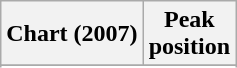<table class="wikitable sortable">
<tr>
<th>Chart (2007)</th>
<th>Peak<br>position</th>
</tr>
<tr>
</tr>
<tr>
</tr>
<tr>
</tr>
<tr>
</tr>
<tr>
</tr>
<tr>
</tr>
<tr>
</tr>
<tr>
</tr>
<tr>
</tr>
<tr>
</tr>
<tr>
</tr>
<tr>
</tr>
<tr>
</tr>
<tr>
</tr>
<tr>
</tr>
<tr>
</tr>
<tr>
</tr>
<tr>
</tr>
<tr>
</tr>
<tr>
</tr>
<tr>
</tr>
<tr>
</tr>
<tr>
</tr>
<tr>
</tr>
</table>
